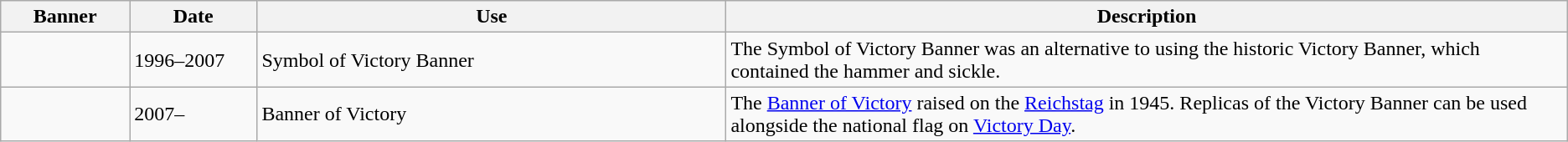<table class="wikitable">
<tr>
<th width="100">Banner</th>
<th width="100">Date</th>
<th width="400">Use</th>
<th width="725">Description</th>
</tr>
<tr>
<td></td>
<td>1996–2007</td>
<td> Symbol of Victory Banner</td>
<td>The Symbol of Victory Banner was an alternative to using the historic Victory Banner, which contained the hammer and sickle.</td>
</tr>
<tr>
<td></td>
<td>2007–</td>
<td>  Banner of Victory</td>
<td>The <a href='#'>Banner of Victory</a> raised on the <a href='#'>Reichstag</a> in 1945. Replicas of the Victory Banner can be used alongside the national flag on <a href='#'>Victory Day</a>.</td>
</tr>
</table>
